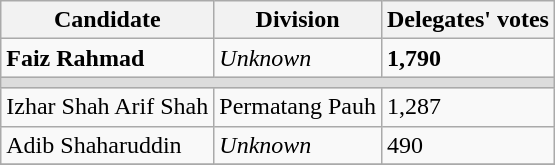<table class="wikitable">
<tr>
<th>Candidate</th>
<th>Division</th>
<th>Delegates' votes</th>
</tr>
<tr>
<td><strong>Faiz Rahmad</strong></td>
<td><em>Unknown</em></td>
<td><strong>1,790</strong></td>
</tr>
<tr>
<td colspan="4" bgcolor="dcdcdc"></td>
</tr>
<tr>
<td>Izhar Shah Arif Shah</td>
<td>Permatang Pauh</td>
<td>1,287</td>
</tr>
<tr>
<td>Adib Shaharuddin</td>
<td><em>Unknown</em></td>
<td>490</td>
</tr>
<tr>
</tr>
</table>
